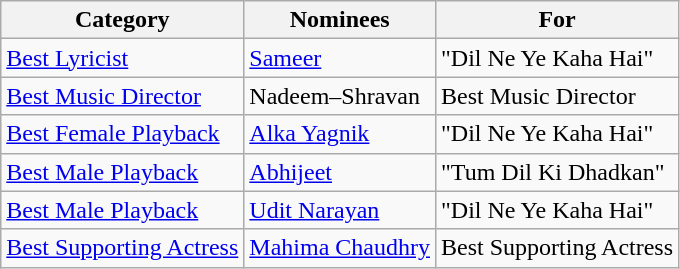<table class="wikitable">
<tr>
<th>Category</th>
<th>Nominees</th>
<th>For</th>
</tr>
<tr>
<td><a href='#'>Best Lyricist</a></td>
<td><a href='#'>Sameer</a></td>
<td>"Dil Ne Ye Kaha Hai"</td>
</tr>
<tr>
<td><a href='#'>Best Music Director</a></td>
<td>Nadeem–Shravan</td>
<td>Best Music Director</td>
</tr>
<tr>
<td><a href='#'>Best Female Playback</a></td>
<td><a href='#'>Alka Yagnik</a></td>
<td>"Dil Ne Ye Kaha Hai"</td>
</tr>
<tr>
<td><a href='#'>Best Male Playback</a></td>
<td><a href='#'>Abhijeet</a></td>
<td>"Tum Dil Ki Dhadkan"</td>
</tr>
<tr>
<td><a href='#'>Best Male Playback</a></td>
<td><a href='#'>Udit Narayan</a></td>
<td>"Dil Ne Ye Kaha Hai"</td>
</tr>
<tr>
<td><a href='#'>Best Supporting Actress</a></td>
<td><a href='#'>Mahima Chaudhry</a></td>
<td>Best Supporting Actress</td>
</tr>
</table>
